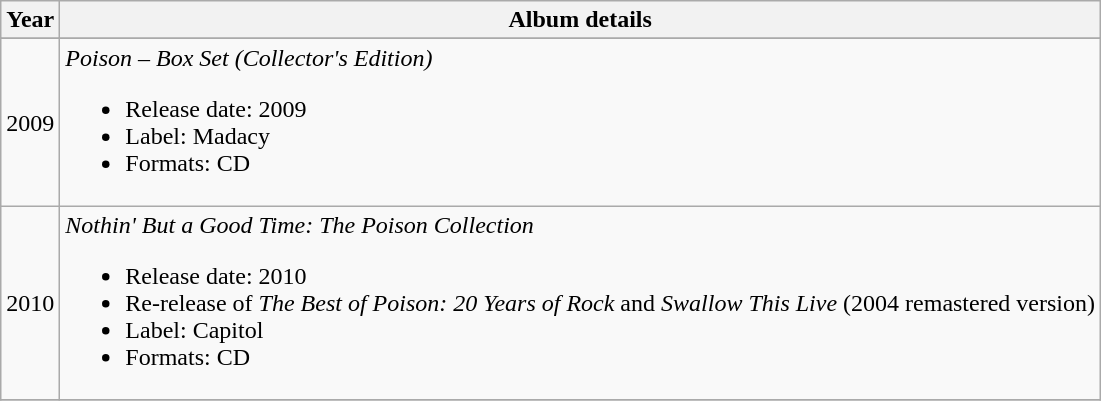<table class="wikitable" style="text-align:center;">
<tr>
<th rowspan="1">Year</th>
<th rowspan="1">Album details</th>
</tr>
<tr style="font-size:smaller;">
</tr>
<tr>
<td>2009</td>
<td align="left"><em>Poison – Box Set (Collector's Edition)</em><br><ul><li>Release date: 2009</li><li>Label: Madacy</li><li>Formats: CD</li></ul></td>
</tr>
<tr>
<td>2010</td>
<td align="left"><em>Nothin' But a Good Time: The Poison Collection</em><br><ul><li>Release date: 2010</li><li>Re-release of <em>The Best of Poison: 20 Years of Rock</em> and <em>Swallow This Live</em> (2004 remastered version)</li><li>Label: Capitol</li><li>Formats: CD</li></ul></td>
</tr>
<tr>
</tr>
</table>
